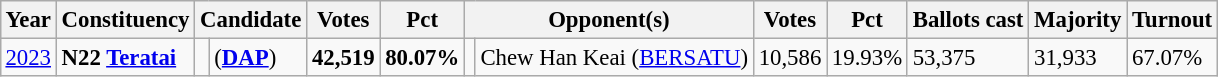<table class="wikitable" style="margin:0.5em ; font-size:95%">
<tr>
<th>Year</th>
<th>Constituency</th>
<th colspan=2>Candidate</th>
<th>Votes</th>
<th>Pct</th>
<th colspan=2>Opponent(s)</th>
<th>Votes</th>
<th>Pct</th>
<th>Ballots cast</th>
<th>Majority</th>
<th>Turnout</th>
</tr>
<tr>
<td><a href='#'>2023</a></td>
<td><strong>N22 <a href='#'>Teratai</a></strong></td>
<td></td>
<td> (<a href='#'><strong>DAP</strong></a>)</td>
<td align=right><strong>42,519</strong></td>
<td><strong>80.07%</strong></td>
<td bgcolor=></td>
<td>Chew Han Keai (<a href='#'>BERSATU</a>)</td>
<td align=right>10,586</td>
<td>19.93%</td>
<td>53,375</td>
<td>31,933</td>
<td>67.07%</td>
</tr>
</table>
